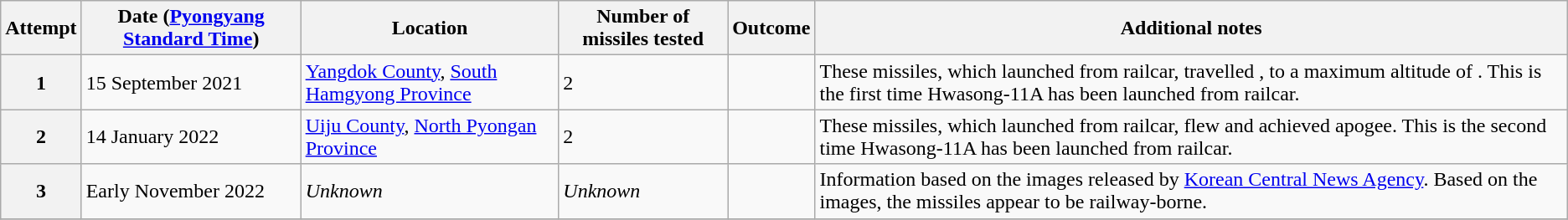<table class="wikitable">
<tr>
<th scope="col">Attempt</th>
<th scope="col">Date (<a href='#'>Pyongyang Standard Time</a>)</th>
<th scope="col">Location</th>
<th scope="col">Number of missiles tested</th>
<th scope="col">Outcome</th>
<th scope="col">Additional notes</th>
</tr>
<tr>
<th scope="row">1</th>
<td>15 September 2021</td>
<td><a href='#'>Yangdok County</a>, <a href='#'>South Hamgyong Province</a></td>
<td>2</td>
<td></td>
<td>These missiles, which launched from railcar, travelled , to a maximum altitude of . This is the first time Hwasong-11A has been launched from railcar.</td>
</tr>
<tr>
<th>2</th>
<td>14 January 2022</td>
<td><a href='#'>Uiju County</a>, <a href='#'>North Pyongan Province</a></td>
<td>2</td>
<td></td>
<td>These missiles, which launched from railcar, flew  and achieved  apogee. This is the second time Hwasong-11A has been launched from railcar.</td>
</tr>
<tr>
<th>3</th>
<td>Early November 2022</td>
<td><em>Unknown</em></td>
<td><em>Unknown</em></td>
<td></td>
<td>Information based on the images released by <a href='#'>Korean Central News Agency</a>. Based on the images, the missiles appear to be railway-borne.</td>
</tr>
<tr>
</tr>
</table>
